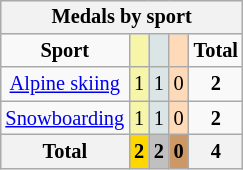<table class="wikitable" style="font-size:85%;float:right">
<tr style="background:#efefef;">
<th colspan=5><strong>Medals by sport</strong></th>
</tr>
<tr align=center>
<td><strong>Sport</strong></td>
<td bgcolor=#f7f6a8></td>
<td bgcolor=#dce5e5></td>
<td bgcolor=#ffdab9></td>
<td><strong>Total</strong></td>
</tr>
<tr align=center>
<td><a href='#'>Alpine skiing</a></td>
<td style="background:#F7F6A8;">1</td>
<td style="background:#DCE5E5;">1</td>
<td style="background:#FFDAB9;">0</td>
<td><strong>2</strong></td>
</tr>
<tr align=center>
<td><a href='#'>Snowboarding</a></td>
<td style="background:#F7F6A8;">1</td>
<td style="background:#DCE5E5;">1</td>
<td style="background:#FFDAB9;">0</td>
<td><strong>2</strong></td>
</tr>
<tr align=center>
<th><strong>Total</strong></th>
<th style="background:gold;"><strong>2</strong></th>
<th style="background:silver;"><strong>2</strong></th>
<th style="background:#c96;"><strong>0</strong></th>
<th><strong>4</strong></th>
</tr>
</table>
